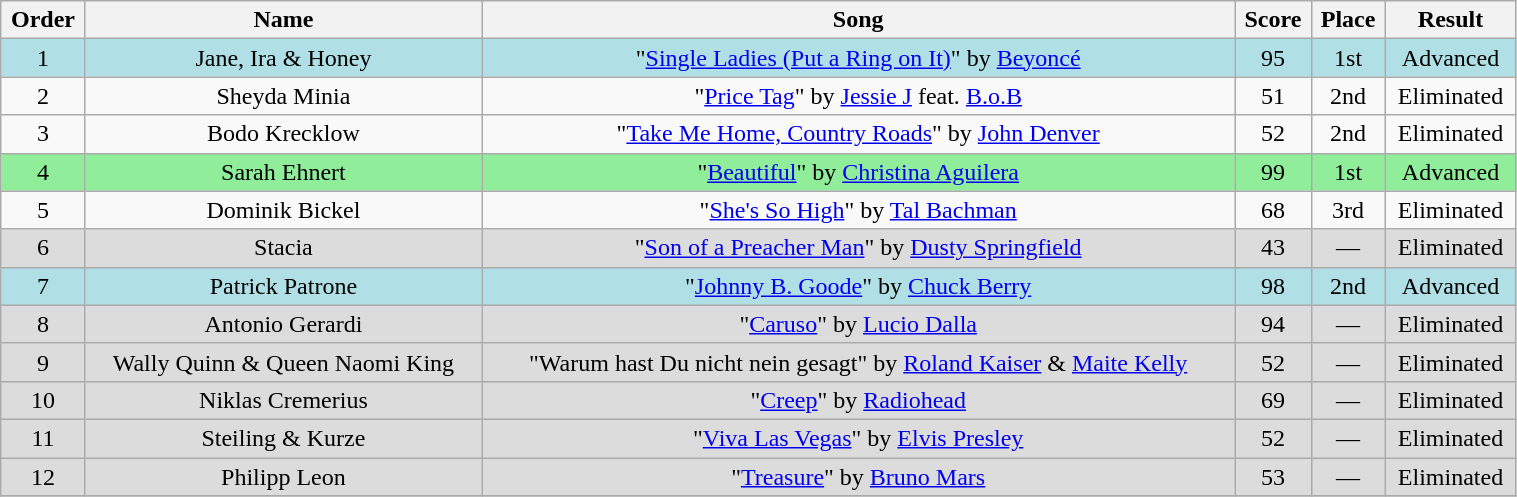<table class="wikitable sortable collapsed" style="text-align:center; width:80%;">
<tr style="text-align:Center; background:#cc;">
<th>Order</th>
<th>Name</th>
<th>Song</th>
<th>Score</th>
<th>Place</th>
<th>Result</th>
</tr>
<tr bgcolor=B0E0E6>
<td>1</td>
<td>Jane, Ira & Honey</td>
<td>"<a href='#'>Single Ladies (Put a Ring on It)</a>" by <a href='#'>Beyoncé</a></td>
<td>95</td>
<td>1st</td>
<td>Advanced</td>
</tr>
<tr>
<td>2</td>
<td>Sheyda Minia</td>
<td>"<a href='#'>Price Tag</a>" by <a href='#'>Jessie J</a> feat. <a href='#'>B.o.B</a></td>
<td>51</td>
<td>2nd</td>
<td>Eliminated</td>
</tr>
<tr>
<td>3</td>
<td>Bodo Krecklow</td>
<td>"<a href='#'>Take Me Home, Country Roads</a>" by <a href='#'>John Denver</a></td>
<td>52</td>
<td>2nd</td>
<td>Eliminated</td>
</tr>
<tr bgcolor=90EE9B>
<td>4</td>
<td>Sarah Ehnert</td>
<td>"<a href='#'>Beautiful</a>" by <a href='#'>Christina Aguilera</a></td>
<td>99</td>
<td>1st</td>
<td>Advanced</td>
</tr>
<tr>
<td>5</td>
<td>Dominik Bickel</td>
<td>"<a href='#'>She's So High</a>" by <a href='#'>Tal Bachman</a></td>
<td>68</td>
<td>3rd</td>
<td>Eliminated</td>
</tr>
<tr bgcolor=DCDCDC>
<td>6</td>
<td>Stacia</td>
<td>"<a href='#'>Son of a Preacher Man</a>" by <a href='#'>Dusty Springfield</a></td>
<td>43</td>
<td>—</td>
<td>Eliminated</td>
</tr>
<tr bgcolor=B0E0E6>
<td>7</td>
<td>Patrick Patrone</td>
<td>"<a href='#'>Johnny B. Goode</a>" by <a href='#'>Chuck Berry</a></td>
<td>98</td>
<td>2nd</td>
<td>Advanced</td>
</tr>
<tr bgcolor=DCDCDC>
<td>8</td>
<td>Antonio Gerardi</td>
<td>"<a href='#'>Caruso</a>" by <a href='#'>Lucio Dalla</a></td>
<td>94</td>
<td>—</td>
<td>Eliminated</td>
</tr>
<tr bgcolor=DCDCDC>
<td>9</td>
<td>Wally Quinn & Queen Naomi King</td>
<td>"Warum hast Du nicht nein gesagt" by <a href='#'>Roland Kaiser</a> & <a href='#'>Maite Kelly</a></td>
<td>52</td>
<td>—</td>
<td>Eliminated</td>
</tr>
<tr bgcolor=DCDCDC>
<td>10</td>
<td>Niklas Cremerius</td>
<td>"<a href='#'>Creep</a>" by <a href='#'>Radiohead</a></td>
<td>69</td>
<td>—</td>
<td>Eliminated</td>
</tr>
<tr bgcolor=DCDCDC>
<td>11</td>
<td>Steiling & Kurze</td>
<td>"<a href='#'>Viva Las Vegas</a>" by <a href='#'>Elvis Presley</a></td>
<td>52</td>
<td>—</td>
<td>Eliminated</td>
</tr>
<tr bgcolor=DCDCDC>
<td>12</td>
<td>Philipp Leon</td>
<td>"<a href='#'>Treasure</a>" by <a href='#'>Bruno Mars</a></td>
<td>53</td>
<td>—</td>
<td>Eliminated</td>
</tr>
<tr>
</tr>
</table>
